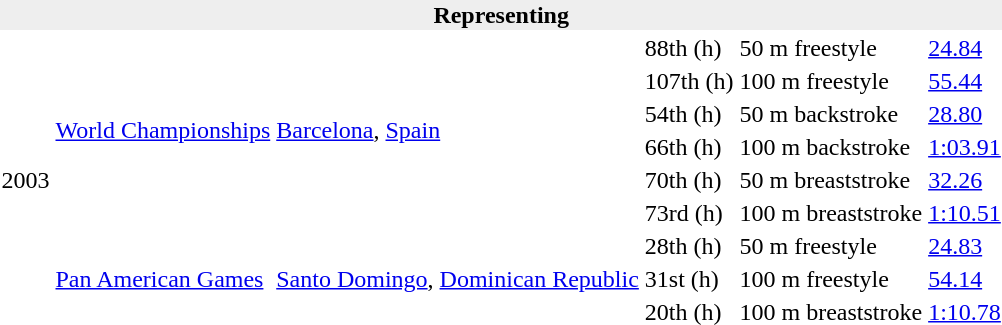<table>
<tr>
<th bgcolor="#eeeeee" colspan="6">Representing </th>
</tr>
<tr>
<td rowspan=9>2003</td>
<td rowspan=6><a href='#'>World Championships</a></td>
<td rowspan=6 align=left> <a href='#'>Barcelona</a>, <a href='#'>Spain</a></td>
<td>88th (h)</td>
<td>50 m freestyle</td>
<td><a href='#'>24.84</a></td>
</tr>
<tr>
<td>107th (h)</td>
<td>100 m freestyle</td>
<td><a href='#'>55.44</a></td>
</tr>
<tr>
<td>54th (h)</td>
<td>50 m backstroke</td>
<td><a href='#'>28.80</a></td>
</tr>
<tr>
<td>66th (h)</td>
<td>100 m backstroke</td>
<td><a href='#'>1:03.91</a></td>
</tr>
<tr>
<td>70th (h)</td>
<td>50 m breaststroke</td>
<td><a href='#'>32.26</a></td>
</tr>
<tr>
<td>73rd (h)</td>
<td>100 m breaststroke</td>
<td><a href='#'>1:10.51</a></td>
</tr>
<tr>
<td rowspan=3><a href='#'>Pan American Games</a></td>
<td rowspan=3 align=left> <a href='#'>Santo Domingo</a>, <a href='#'>Dominican Republic</a></td>
<td>28th (h)</td>
<td>50 m freestyle</td>
<td><a href='#'>24.83</a></td>
</tr>
<tr>
<td>31st (h)</td>
<td>100 m freestyle</td>
<td><a href='#'>54.14</a></td>
</tr>
<tr>
<td>20th (h)</td>
<td>100 m breaststroke</td>
<td><a href='#'>1:10.78</a></td>
</tr>
</table>
